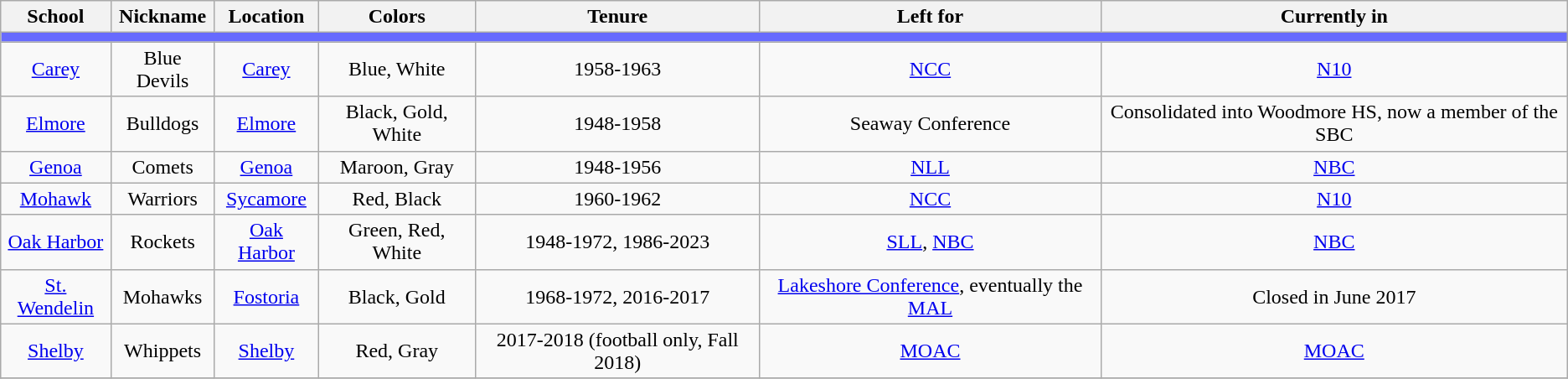<table class="wikitable sortable">
<tr>
<th>School</th>
<th>Nickname</th>
<th>Location</th>
<th>Colors</th>
<th>Tenure</th>
<th>Left for</th>
<th>Currently in</th>
</tr>
<tr>
<th colspan="7" style="background:#676AFE;"></th>
</tr>
<tr>
<td align=center><a href='#'>Carey</a></td>
<td align=center>Blue Devils</td>
<td align=center><a href='#'>Carey</a></td>
<td align=center>Blue, White<br> </td>
<td align=center>1958-1963</td>
<td align=center><a href='#'>NCC</a></td>
<td align=center><a href='#'>N10</a></td>
</tr>
<tr>
<td align=center><a href='#'>Elmore</a></td>
<td align=center>Bulldogs</td>
<td align=center><a href='#'>Elmore</a></td>
<td align=center>Black, Gold, White <br>   </td>
<td align=center>1948-1958</td>
<td align=center>Seaway Conference</td>
<td align=center>Consolidated into Woodmore HS, now a member of the SBC</td>
</tr>
<tr>
<td align=center><a href='#'>Genoa</a></td>
<td align=center>Comets</td>
<td align=center><a href='#'>Genoa</a></td>
<td align=center>Maroon, Gray <br>  </td>
<td align=center>1948-1956</td>
<td align=center><a href='#'>NLL</a></td>
<td align=center><a href='#'>NBC</a></td>
</tr>
<tr>
<td align=center><a href='#'>Mohawk</a></td>
<td align=center>Warriors</td>
<td align=center><a href='#'>Sycamore</a></td>
<td align=center>Red, Black <br>  </td>
<td align=center>1960-1962</td>
<td align=center><a href='#'>NCC</a></td>
<td align=center><a href='#'>N10</a></td>
</tr>
<tr>
<td align=center><a href='#'>Oak Harbor</a></td>
<td align=center>Rockets</td>
<td align=center><a href='#'>Oak Harbor</a></td>
<td align=center>Green, Red, White <br>   </td>
<td align=center>1948-1972, 1986-2023</td>
<td align=center><a href='#'>SLL</a>, <a href='#'>NBC</a></td>
<td align=center><a href='#'>NBC</a></td>
</tr>
<tr>
<td align=center><a href='#'>St. Wendelin</a></td>
<td align=center>Mohawks</td>
<td align=center><a href='#'>Fostoria</a></td>
<td align=center>Black, Gold<br>  </td>
<td align=center>1968-1972, 2016-2017</td>
<td align=center><a href='#'>Lakeshore Conference</a>, eventually the <a href='#'>MAL</a></td>
<td align=center>Closed in June 2017</td>
</tr>
<tr>
<td align=center><a href='#'>Shelby</a></td>
<td align=center>Whippets</td>
<td align=center><a href='#'>Shelby</a></td>
<td align=center>Red, Gray <br>  </td>
<td align=center>2017-2018 (football only, Fall 2018)</td>
<td align=center><a href='#'>MOAC</a></td>
<td align=center><a href='#'>MOAC</a></td>
</tr>
<tr>
</tr>
</table>
